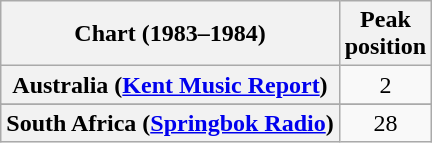<table class="wikitable sortable plainrowheaders" style="text-align:center">
<tr>
<th>Chart (1983–1984)</th>
<th>Peak<br>position</th>
</tr>
<tr>
<th scope="row">Australia (<a href='#'>Kent Music Report</a>)</th>
<td>2</td>
</tr>
<tr>
</tr>
<tr>
<th scope="row">South Africa (<a href='#'>Springbok Radio</a>)</th>
<td>28</td>
</tr>
</table>
